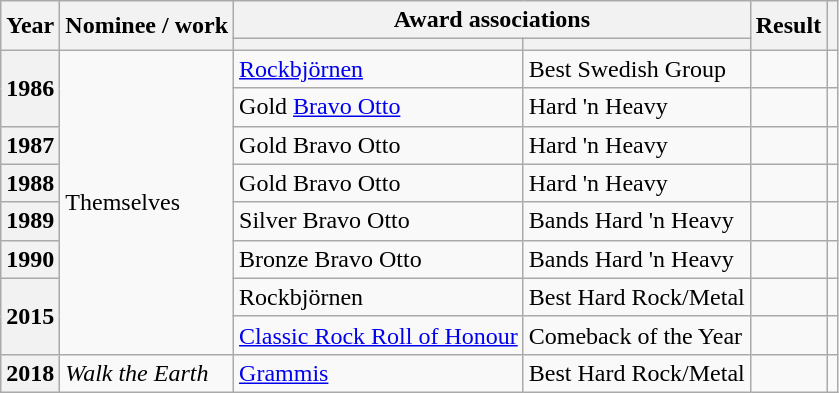<table class="wikitable plainrowheaders">
<tr>
<th scope="col" rowspan="2">Year</th>
<th scope="col" rowspan="2">Nominee / work</th>
<th scope="col" colspan="2">Award associations</th>
<th scope="col" rowspan="2">Result</th>
<th scope="col" rowspan="2"></th>
</tr>
<tr>
<th scope="col"></th>
<th scope="col"></th>
</tr>
<tr>
<th scope="row" rowspan="2">1986</th>
<td rowspan="8">Themselves</td>
<td><a href='#'>Rockbjörnen</a> </td>
<td>Best Swedish Group</td>
<td></td>
<td></td>
</tr>
<tr>
<td>Gold <a href='#'>Bravo Otto</a> </td>
<td>Hard 'n Heavy</td>
<td></td>
<td></td>
</tr>
<tr>
<th scope="row">1987</th>
<td>Gold Bravo Otto </td>
<td>Hard 'n Heavy</td>
<td></td>
<td></td>
</tr>
<tr>
<th scope="row">1988</th>
<td>Gold Bravo Otto </td>
<td>Hard 'n Heavy</td>
<td></td>
<td></td>
</tr>
<tr>
<th scope="row">1989</th>
<td>Silver Bravo Otto </td>
<td>Bands Hard 'n Heavy</td>
<td></td>
<td></td>
</tr>
<tr>
<th scope="row">1990</th>
<td>Bronze Bravo Otto </td>
<td>Bands Hard 'n Heavy</td>
<td></td>
<td></td>
</tr>
<tr>
<th scope="row" rowspan="2">2015</th>
<td>Rockbjörnen </td>
<td>Best Hard Rock/Metal</td>
<td></td>
<td></td>
</tr>
<tr>
<td><a href='#'>Classic Rock Roll of Honour</a> </td>
<td>Comeback of the Year</td>
<td></td>
<td></td>
</tr>
<tr>
<th scope="row">2018</th>
<td><em>Walk the Earth</em></td>
<td><a href='#'>Grammis</a> </td>
<td>Best Hard Rock/Metal</td>
<td></td>
<td></td>
</tr>
</table>
